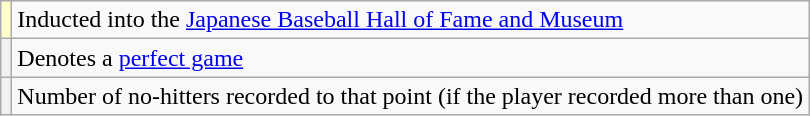<table class="wikitable plainrowheaders">
<tr>
<th scope="row" style="background-color:#ffffcc"></th>
<td>Inducted into the <a href='#'>Japanese Baseball Hall of Fame and Museum</a></td>
</tr>
<tr>
<th scope="row"></th>
<td>Denotes a <a href='#'>perfect game</a></td>
</tr>
<tr>
<th scope="row"></th>
<td>Number of no-hitters recorded to that point (if the player recorded more than one)</td>
</tr>
</table>
